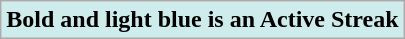<table class="wikitable ">
<tr style="background:#cfecec;">
<td><strong>Bold and light blue is an Active Streak</strong></td>
</tr>
</table>
